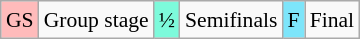<table class="wikitable" style="margin:0.5em auto; font-size:90%; line-height:1.25em;">
<tr>
<td style="background-color:#FFBBBB; text-align:center;">GS</td>
<td>Group stage</td>
<td style="background-color:#7DFADB; text-align:center;">½</td>
<td>Semifinals</td>
<td style="background-color:#7DE5FA; text-align:center;">F</td>
<td>Final</td>
</tr>
</table>
